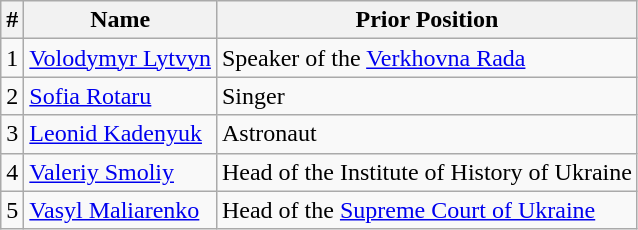<table class=wikitable>
<tr>
<th>#</th>
<th>Name</th>
<th>Prior Position</th>
</tr>
<tr>
<td>1</td>
<td><a href='#'>Volodymyr Lytvyn</a></td>
<td>Speaker of the <a href='#'>Verkhovna Rada</a></td>
</tr>
<tr>
<td>2</td>
<td><a href='#'>Sofia Rotaru</a></td>
<td>Singer</td>
</tr>
<tr>
<td>3</td>
<td><a href='#'>Leonid Kadenyuk</a></td>
<td>Astronaut</td>
</tr>
<tr>
<td>4</td>
<td><a href='#'>Valeriy Smoliy</a></td>
<td>Head of the Institute of History of Ukraine</td>
</tr>
<tr>
<td>5</td>
<td><a href='#'>Vasyl Maliarenko</a></td>
<td>Head of the <a href='#'>Supreme Court of Ukraine</a></td>
</tr>
</table>
